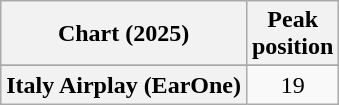<table class="wikitable sortable plainrowheaders" style="text-align:center">
<tr>
<th scope="col">Chart (2025)</th>
<th scope="col">Peak<br>position</th>
</tr>
<tr>
</tr>
<tr>
<th scope="row">Italy Airplay (EarOne)</th>
<td>19</td>
</tr>
</table>
